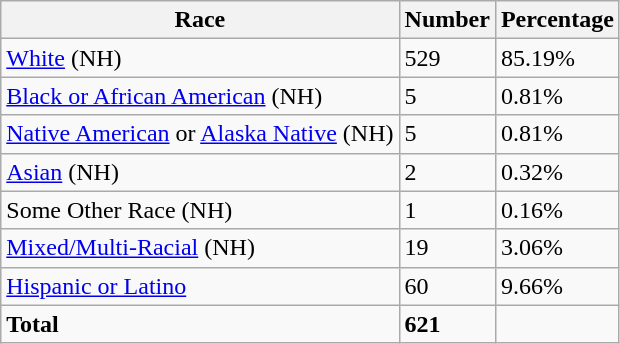<table class="wikitable">
<tr>
<th>Race</th>
<th>Number</th>
<th>Percentage</th>
</tr>
<tr>
<td><a href='#'>White</a> (NH)</td>
<td>529</td>
<td>85.19%</td>
</tr>
<tr>
<td><a href='#'>Black or African American</a> (NH)</td>
<td>5</td>
<td>0.81%</td>
</tr>
<tr>
<td><a href='#'>Native American</a> or <a href='#'>Alaska Native</a> (NH)</td>
<td>5</td>
<td>0.81%</td>
</tr>
<tr>
<td><a href='#'>Asian</a> (NH)</td>
<td>2</td>
<td>0.32%</td>
</tr>
<tr>
<td>Some Other Race (NH)</td>
<td>1</td>
<td>0.16%</td>
</tr>
<tr>
<td><a href='#'>Mixed/Multi-Racial</a> (NH)</td>
<td>19</td>
<td>3.06%</td>
</tr>
<tr>
<td><a href='#'>Hispanic or Latino</a></td>
<td>60</td>
<td>9.66%</td>
</tr>
<tr>
<td><strong>Total</strong></td>
<td><strong>621</strong></td>
<td></td>
</tr>
</table>
